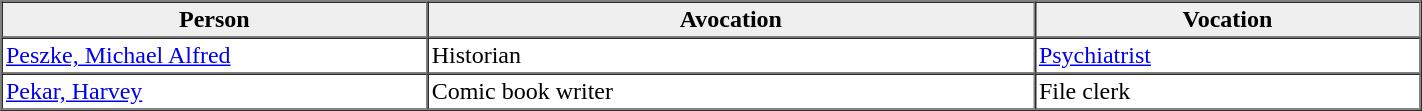<table border=1 cellpadding=2 cellspacing=0 width=75%>
<tr style="background:#efefef">
<th width=30%>Person</th>
<th>Avocation</th>
<th>Vocation</th>
</tr>
<tr>
<td><a href='#'>Peszke, Michael Alfred</a></td>
<td>Historian</td>
<td><a href='#'>Psychiatrist</a></td>
</tr>
<tr>
<td><a href='#'>Pekar, Harvey</a></td>
<td>Comic book writer</td>
<td>File clerk</td>
</tr>
</table>
